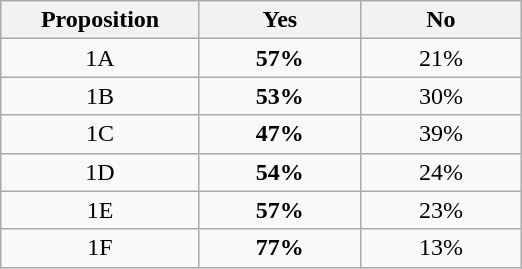<table class="wikitable">
<tr valign=bottom>
<th width='125'>Proposition</th>
<th width='100'>Yes</th>
<th width='100'>No</th>
</tr>
<tr>
<td align=center>1A</td>
<td align=center><strong>57%</strong></td>
<td align=center>21%</td>
</tr>
<tr>
<td align=center>1B</td>
<td align=center><strong>53%</strong></td>
<td align=center>30%</td>
</tr>
<tr>
<td align=center>1C</td>
<td align=center><strong>47%</strong></td>
<td align=center>39%</td>
</tr>
<tr>
<td align=center>1D</td>
<td align=center><strong>54%</strong></td>
<td align=center>24%</td>
</tr>
<tr>
<td align=center>1E</td>
<td align=center><strong>57%</strong></td>
<td align=center>23%</td>
</tr>
<tr>
<td align=center>1F</td>
<td align=center><strong>77%</strong></td>
<td align=center>13%</td>
</tr>
</table>
